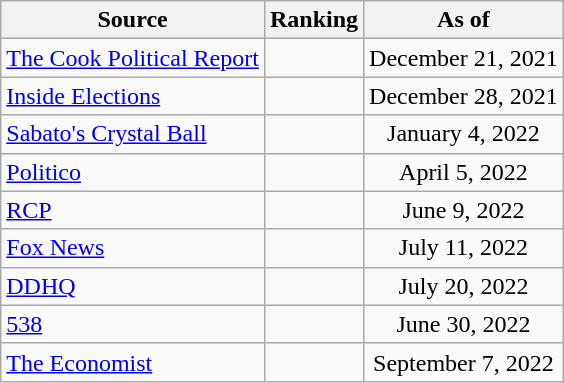<table class="wikitable" style="text-align:center">
<tr>
<th>Source</th>
<th>Ranking</th>
<th>As of</th>
</tr>
<tr>
<td align=left><a href='#'>The Cook Political Report</a></td>
<td></td>
<td>December 21, 2021</td>
</tr>
<tr>
<td align=left><a href='#'>Inside Elections</a></td>
<td></td>
<td>December 28, 2021</td>
</tr>
<tr>
<td align=left><a href='#'>Sabato's Crystal Ball</a></td>
<td></td>
<td>January 4, 2022</td>
</tr>
<tr>
<td align=left><a href='#'>Politico</a></td>
<td></td>
<td>April 5, 2022</td>
</tr>
<tr>
<td align="left"><a href='#'>RCP</a></td>
<td></td>
<td>June 9, 2022</td>
</tr>
<tr>
<td align=left><a href='#'>Fox News</a></td>
<td></td>
<td>July 11, 2022</td>
</tr>
<tr>
<td align="left"><a href='#'>DDHQ</a></td>
<td></td>
<td>July 20, 2022</td>
</tr>
<tr>
<td align="left"><a href='#'>538</a></td>
<td></td>
<td>June 30, 2022</td>
</tr>
<tr>
<td align="left"><a href='#'>The Economist</a></td>
<td></td>
<td>September 7, 2022</td>
</tr>
</table>
